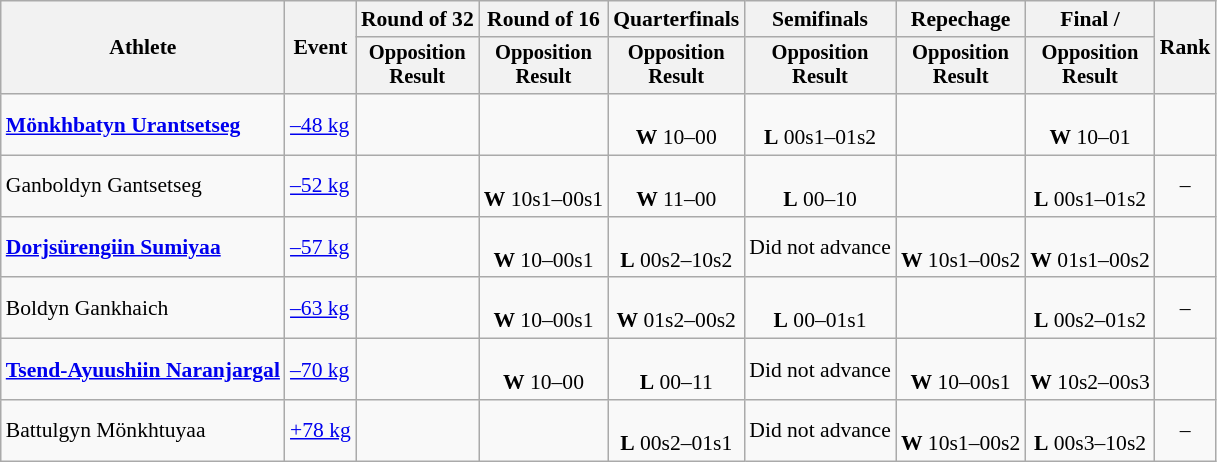<table class=wikitable style=font-size:90%;text-align:center>
<tr>
<th rowspan="2">Athlete</th>
<th rowspan="2">Event</th>
<th>Round of 32</th>
<th>Round of 16</th>
<th>Quarterfinals</th>
<th>Semifinals</th>
<th>Repechage</th>
<th>Final / </th>
<th rowspan=2>Rank</th>
</tr>
<tr style="font-size:95%">
<th>Opposition<br>Result</th>
<th>Opposition<br>Result</th>
<th>Opposition<br>Result</th>
<th>Opposition<br>Result</th>
<th>Opposition<br>Result</th>
<th>Opposition<br>Result</th>
</tr>
<tr>
<td align=left><strong><a href='#'>Mönkhbatyn Urantsetseg</a></strong></td>
<td align=left><a href='#'>–48 kg</a></td>
<td></td>
<td></td>
<td><br><strong>W</strong> 10–00</td>
<td><br><strong>L</strong> 00s1–01s2</td>
<td></td>
<td><br><strong>W</strong> 10–01</td>
<td></td>
</tr>
<tr>
<td align=left>Ganboldyn Gantsetseg</td>
<td align=left><a href='#'>–52 kg</a></td>
<td></td>
<td><br><strong>W</strong> 10s1–00s1</td>
<td><br><strong>W</strong> 11–00</td>
<td><br><strong>L</strong> 00–10</td>
<td></td>
<td><br><strong>L</strong> 00s1–01s2</td>
<td>–</td>
</tr>
<tr>
<td align=left><strong><a href='#'>Dorjsürengiin Sumiyaa</a></strong></td>
<td align=left><a href='#'>–57 kg</a></td>
<td></td>
<td><br><strong>W</strong> 10–00s1</td>
<td><br><strong>L</strong> 00s2–10s2</td>
<td>Did not advance</td>
<td><br><strong>W</strong> 10s1–00s2</td>
<td><br><strong>W</strong> 01s1–00s2</td>
<td></td>
</tr>
<tr>
<td align=left>Boldyn Gankhaich</td>
<td align=left><a href='#'>–63 kg</a></td>
<td></td>
<td><br><strong>W</strong> 10–00s1</td>
<td><br><strong>W</strong> 01s2–00s2</td>
<td><br><strong>L</strong> 00–01s1</td>
<td></td>
<td><br><strong>L</strong> 00s2–01s2</td>
<td>–</td>
</tr>
<tr>
<td align=left><strong><a href='#'>Tsend-Ayuushiin Naranjargal</a></strong></td>
<td align=left><a href='#'>–70 kg</a></td>
<td></td>
<td><br><strong>W</strong> 10–00</td>
<td><br><strong>L</strong> 00–11</td>
<td>Did not advance</td>
<td><br><strong>W</strong> 10–00s1</td>
<td><br><strong>W</strong> 10s2–00s3</td>
<td></td>
</tr>
<tr>
<td align=left>Battulgyn Mönkhtuyaa</td>
<td align=left><a href='#'>+78 kg</a></td>
<td></td>
<td></td>
<td><br><strong>L</strong> 00s2–01s1</td>
<td>Did not advance</td>
<td><br><strong>W</strong> 10s1–00s2</td>
<td><br><strong>L</strong> 00s3–10s2</td>
<td>–</td>
</tr>
</table>
